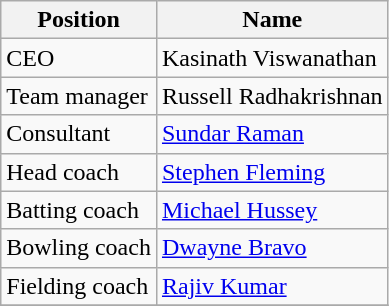<table class="wikitable">
<tr>
<th>Position</th>
<th>Name</th>
</tr>
<tr>
<td>CEO</td>
<td>Kasinath Viswanathan</td>
</tr>
<tr>
<td>Team manager</td>
<td>Russell Radhakrishnan</td>
</tr>
<tr>
<td>Consultant</td>
<td><a href='#'>Sundar Raman</a></td>
</tr>
<tr>
<td>Head coach</td>
<td><a href='#'>Stephen Fleming</a></td>
</tr>
<tr>
<td>Batting coach</td>
<td><a href='#'>Michael Hussey</a></td>
</tr>
<tr>
<td>Bowling coach</td>
<td><a href='#'>Dwayne Bravo</a></td>
</tr>
<tr>
<td>Fielding coach</td>
<td><a href='#'>Rajiv Kumar</a></td>
</tr>
<tr>
</tr>
</table>
